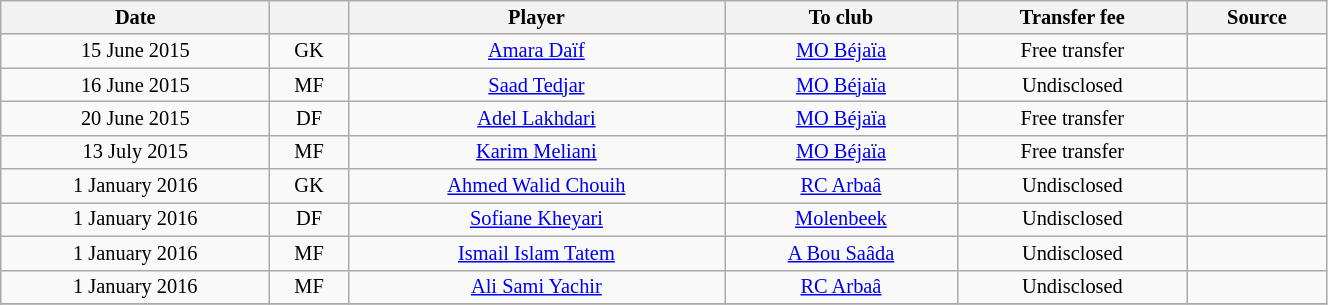<table class="wikitable sortable" style="width:70%; text-align:center; font-size:85%; text-align:centre;">
<tr>
<th>Date</th>
<th></th>
<th>Player</th>
<th>To club</th>
<th>Transfer fee</th>
<th>Source</th>
</tr>
<tr>
<td>15 June 2015</td>
<td>GK</td>
<td> <a href='#'>Amara Daïf</a></td>
<td><a href='#'>MO Béjaïa</a></td>
<td>Free transfer</td>
<td></td>
</tr>
<tr>
<td>16 June 2015</td>
<td>MF</td>
<td> <a href='#'>Saad Tedjar</a></td>
<td><a href='#'>MO Béjaïa</a></td>
<td>Undisclosed</td>
<td></td>
</tr>
<tr>
<td>20 June 2015</td>
<td>DF</td>
<td> <a href='#'>Adel Lakhdari</a></td>
<td><a href='#'>MO Béjaïa</a></td>
<td>Free transfer</td>
<td></td>
</tr>
<tr>
<td>13 July 2015</td>
<td>MF</td>
<td> <a href='#'>Karim Meliani</a></td>
<td><a href='#'>MO Béjaïa</a></td>
<td>Free transfer</td>
<td></td>
</tr>
<tr>
<td>1 January 2016</td>
<td>GK</td>
<td> <a href='#'>Ahmed Walid Chouih</a></td>
<td><a href='#'>RC Arbaâ</a></td>
<td>Undisclosed</td>
<td></td>
</tr>
<tr>
<td>1 January 2016</td>
<td>DF</td>
<td> <a href='#'>Sofiane Kheyari</a></td>
<td> <a href='#'>Molenbeek</a></td>
<td>Undisclosed</td>
<td></td>
</tr>
<tr>
<td>1 January 2016</td>
<td>MF</td>
<td> <a href='#'>Ismail Islam Tatem</a></td>
<td><a href='#'>A Bou Saâda</a></td>
<td>Undisclosed</td>
<td></td>
</tr>
<tr>
<td>1 January 2016</td>
<td>MF</td>
<td> <a href='#'>Ali Sami Yachir</a></td>
<td><a href='#'>RC Arbaâ</a></td>
<td>Undisclosed</td>
<td></td>
</tr>
<tr>
</tr>
</table>
